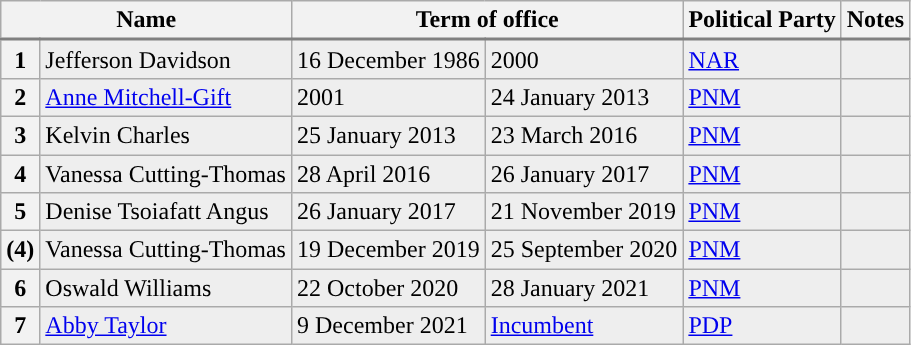<table class="wikitable">
<tr style="border-bottom: 2px solid gray;">
<th colspan="2">Name</th>
<th colspan="2">Term of office</th>
<th>Political Party</th>
<th>Notes</th>
</tr>
<tr style="background:#EEEEEE;">
<th style="background:">1</th>
<td>Jefferson Davidson</td>
<td>16 December 1986</td>
<td>2000</td>
<td><a href='#'>NAR</a></td>
<td></td>
</tr>
<tr style="background:#EEEEEE;">
<th style="background:">2</th>
<td><a href='#'>Anne Mitchell-Gift</a></td>
<td>2001</td>
<td>24 January 2013</td>
<td><a href='#'>PNM</a></td>
<td></td>
</tr>
<tr style="background:#EEEEEE;">
<th style="background:">3</th>
<td>Kelvin Charles</td>
<td>25 January 2013</td>
<td>23 March 2016</td>
<td><a href='#'>PNM</a></td>
<td></td>
</tr>
<tr style="background:#EEEEEE;">
<th style="background:">4</th>
<td>Vanessa Cutting-Thomas</td>
<td>28 April 2016</td>
<td>26 January 2017</td>
<td><a href='#'>PNM</a></td>
<td></td>
</tr>
<tr style="background:#EEEEEE;">
<th style="background:">5</th>
<td>Denise Tsoiafatt Angus</td>
<td>26 January 2017</td>
<td>21 November 2019</td>
<td><a href='#'>PNM</a></td>
<td></td>
</tr>
<tr style="background:#EEEEEE;">
<th style="background:">(4)</th>
<td>Vanessa Cutting-Thomas</td>
<td>19 December 2019</td>
<td>25 September 2020</td>
<td><a href='#'>PNM</a></td>
<td></td>
</tr>
<tr style="background:#EEEEEE;">
<th style="background:">6</th>
<td>Oswald Williams</td>
<td>22 October 2020</td>
<td>28 January 2021</td>
<td><a href='#'>PNM</a></td>
<td></td>
</tr>
<tr style="background:#EEEEEE;">
<th style="background:">7</th>
<td><a href='#'>Abby Taylor</a></td>
<td>9 December  2021</td>
<td><a href='#'>Incumbent</a></td>
<td><a href='#'>PDP</a></td>
<td></td>
</tr>
</table>
